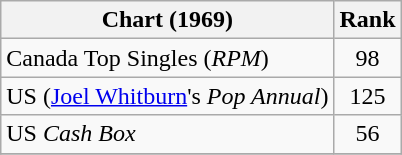<table class="wikitable sortable">
<tr>
<th align="left">Chart (1969)</th>
<th style="text-align:center;">Rank</th>
</tr>
<tr>
<td>Canada Top Singles (<em>RPM</em>)</td>
<td style="text-align:center;">98</td>
</tr>
<tr>
<td>US (<a href='#'>Joel Whitburn</a>'s <em>Pop Annual</em>)</td>
<td style="text-align:center;">125</td>
</tr>
<tr>
<td>US <em>Cash Box</em></td>
<td style="text-align:center;">56</td>
</tr>
<tr>
</tr>
</table>
